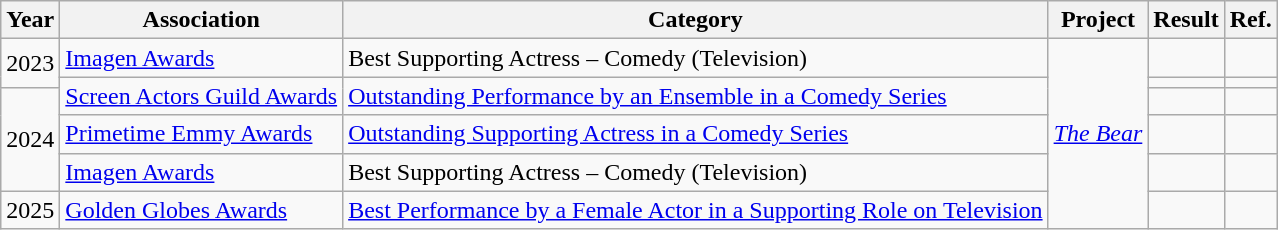<table class="wikitable">
<tr>
<th>Year</th>
<th>Association</th>
<th>Category</th>
<th>Project</th>
<th>Result</th>
<th>Ref.</th>
</tr>
<tr>
<td rowspan="2">2023</td>
<td><a href='#'>Imagen Awards</a></td>
<td>Best Supporting Actress – Comedy (Television)</td>
<td rowspan="6"><em><a href='#'>The Bear</a></em></td>
<td></td>
<td></td>
</tr>
<tr>
<td rowspan="2"><a href='#'>Screen Actors Guild Awards</a></td>
<td rowspan="2"><a href='#'>Outstanding Performance by an Ensemble in a Comedy Series</a></td>
<td></td>
<td></td>
</tr>
<tr>
<td rowspan="3">2024</td>
<td></td>
<td></td>
</tr>
<tr>
<td><a href='#'>Primetime Emmy Awards</a></td>
<td><a href='#'>Outstanding Supporting Actress in a Comedy Series</a></td>
<td></td>
<td></td>
</tr>
<tr>
<td><a href='#'>Imagen Awards</a></td>
<td>Best Supporting Actress – Comedy (Television)</td>
<td></td>
<td></td>
</tr>
<tr>
<td>2025</td>
<td><a href='#'>Golden Globes Awards</a></td>
<td><a href='#'>Best Performance by a Female Actor in a Supporting Role on Television</a></td>
<td></td>
<td></td>
</tr>
</table>
